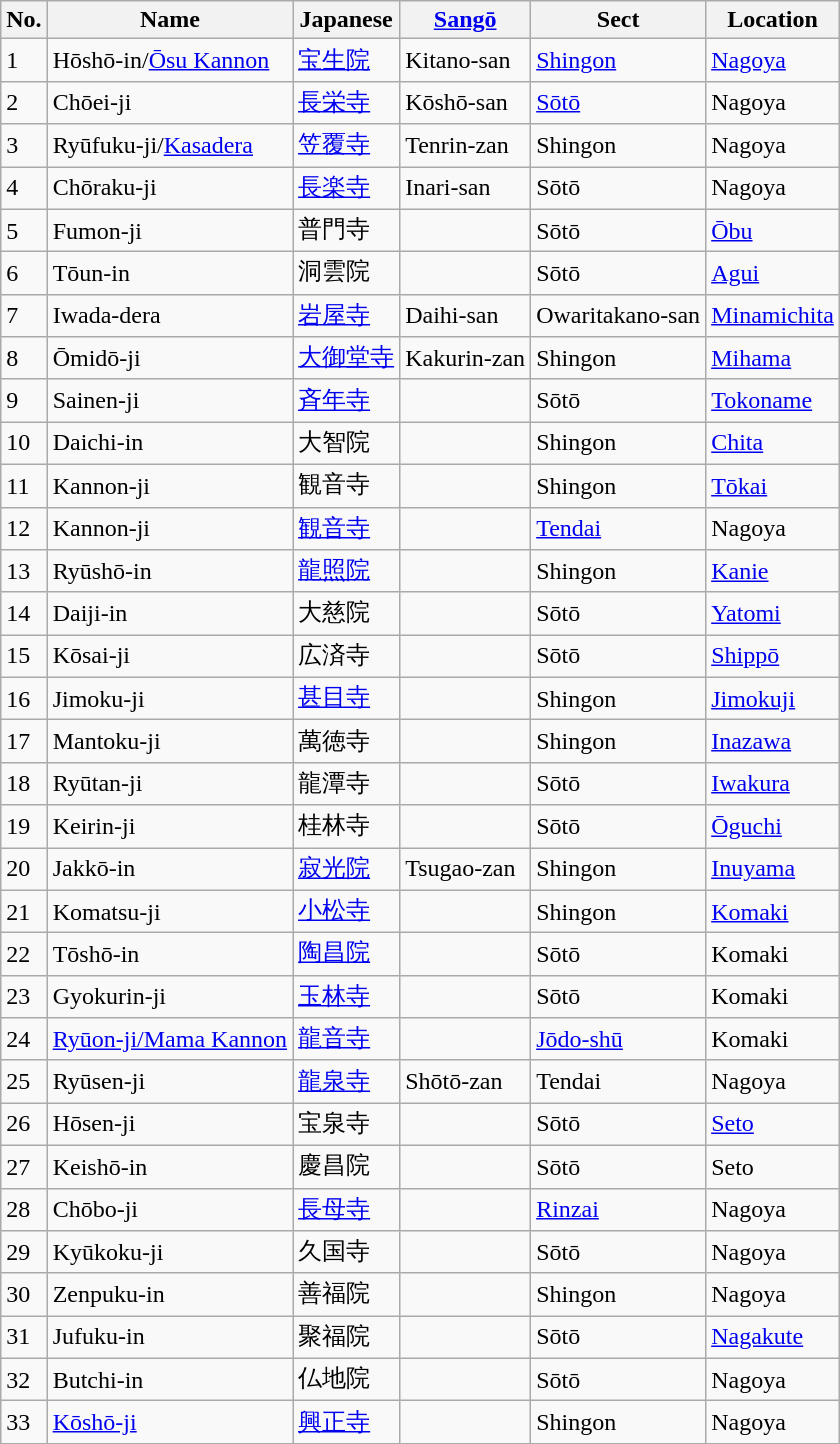<table class="sortable wikitable">
<tr>
<th>No.</th>
<th>Name</th>
<th>Japanese</th>
<th><a href='#'>Sangō</a></th>
<th>Sect</th>
<th>Location</th>
</tr>
<tr>
<td>1</td>
<td>Hōshō-in/<a href='#'>Ōsu Kannon</a></td>
<td><a href='#'>宝生院</a></td>
<td>Kitano-san</td>
<td><a href='#'>Shingon</a></td>
<td><a href='#'>Nagoya</a></td>
</tr>
<tr>
<td>2</td>
<td>Chōei-ji</td>
<td><a href='#'>長栄寺</a></td>
<td>Kōshō-san</td>
<td><a href='#'>Sōtō</a></td>
<td>Nagoya</td>
</tr>
<tr>
<td>3</td>
<td>Ryūfuku-ji/<a href='#'>Kasadera</a></td>
<td><a href='#'>笠覆寺</a></td>
<td>Tenrin-zan</td>
<td>Shingon</td>
<td>Nagoya</td>
</tr>
<tr>
<td>4</td>
<td>Chōraku-ji</td>
<td><a href='#'>長楽寺</a></td>
<td>Inari-san</td>
<td>Sōtō</td>
<td>Nagoya</td>
</tr>
<tr>
<td>5</td>
<td>Fumon-ji</td>
<td>普門寺</td>
<td></td>
<td>Sōtō</td>
<td><a href='#'>Ōbu</a></td>
</tr>
<tr>
<td>6</td>
<td>Tōun-in</td>
<td>洞雲院</td>
<td></td>
<td>Sōtō</td>
<td><a href='#'>Agui</a></td>
</tr>
<tr>
<td>7</td>
<td>Iwada-dera</td>
<td><a href='#'>岩屋寺</a></td>
<td>Daihi-san</td>
<td>Owaritakano-san</td>
<td><a href='#'>Minamichita</a></td>
</tr>
<tr>
<td>8</td>
<td>Ōmidō-ji</td>
<td><a href='#'>大御堂寺</a></td>
<td>Kakurin-zan</td>
<td>Shingon</td>
<td><a href='#'>Mihama</a></td>
</tr>
<tr>
<td>9</td>
<td>Sainen-ji</td>
<td><a href='#'>斉年寺</a></td>
<td></td>
<td>Sōtō</td>
<td><a href='#'>Tokoname</a></td>
</tr>
<tr>
<td>10</td>
<td>Daichi-in</td>
<td>大智院</td>
<td></td>
<td>Shingon</td>
<td><a href='#'>Chita</a></td>
</tr>
<tr>
<td>11</td>
<td>Kannon-ji</td>
<td>観音寺</td>
<td></td>
<td>Shingon</td>
<td><a href='#'>Tōkai</a></td>
</tr>
<tr>
<td>12</td>
<td>Kannon-ji</td>
<td><a href='#'>観音寺</a></td>
<td></td>
<td><a href='#'>Tendai</a></td>
<td>Nagoya</td>
</tr>
<tr>
<td>13</td>
<td>Ryūshō-in</td>
<td><a href='#'>龍照院</a></td>
<td></td>
<td>Shingon</td>
<td><a href='#'>Kanie</a></td>
</tr>
<tr>
<td>14</td>
<td>Daiji-in</td>
<td>大慈院</td>
<td></td>
<td>Sōtō</td>
<td><a href='#'>Yatomi</a></td>
</tr>
<tr>
<td>15</td>
<td>Kōsai-ji</td>
<td>広済寺</td>
<td></td>
<td>Sōtō</td>
<td><a href='#'>Shippō</a></td>
</tr>
<tr>
<td>16</td>
<td>Jimoku-ji</td>
<td><a href='#'>甚目寺</a></td>
<td></td>
<td>Shingon</td>
<td><a href='#'>Jimokuji</a></td>
</tr>
<tr>
<td>17</td>
<td>Mantoku-ji</td>
<td>萬徳寺</td>
<td></td>
<td>Shingon</td>
<td><a href='#'>Inazawa</a></td>
</tr>
<tr>
<td>18</td>
<td>Ryūtan-ji</td>
<td>龍潭寺</td>
<td></td>
<td>Sōtō</td>
<td><a href='#'>Iwakura</a></td>
</tr>
<tr>
<td>19</td>
<td>Keirin-ji</td>
<td>桂林寺</td>
<td></td>
<td>Sōtō</td>
<td><a href='#'>Ōguchi</a></td>
</tr>
<tr>
<td>20</td>
<td>Jakkō-in</td>
<td><a href='#'>寂光院</a></td>
<td>Tsugao-zan</td>
<td>Shingon</td>
<td><a href='#'>Inuyama</a></td>
</tr>
<tr>
<td>21</td>
<td>Komatsu-ji</td>
<td><a href='#'>小松寺</a></td>
<td></td>
<td>Shingon</td>
<td><a href='#'>Komaki</a></td>
</tr>
<tr>
<td>22</td>
<td>Tōshō-in</td>
<td><a href='#'>陶昌院</a></td>
<td></td>
<td>Sōtō</td>
<td>Komaki</td>
</tr>
<tr>
<td>23</td>
<td>Gyokurin-ji</td>
<td><a href='#'>玉林寺</a></td>
<td></td>
<td>Sōtō</td>
<td>Komaki</td>
</tr>
<tr>
<td>24</td>
<td><a href='#'>Ryūon-ji/Mama Kannon</a></td>
<td><a href='#'>龍音寺</a></td>
<td></td>
<td><a href='#'>Jōdo-shū</a></td>
<td>Komaki</td>
</tr>
<tr>
<td>25</td>
<td>Ryūsen-ji</td>
<td><a href='#'>龍泉寺</a></td>
<td>Shōtō-zan</td>
<td>Tendai</td>
<td>Nagoya</td>
</tr>
<tr>
<td>26</td>
<td>Hōsen-ji</td>
<td>宝泉寺</td>
<td></td>
<td>Sōtō</td>
<td><a href='#'>Seto</a></td>
</tr>
<tr>
<td>27</td>
<td>Keishō-in</td>
<td>慶昌院</td>
<td></td>
<td>Sōtō</td>
<td>Seto</td>
</tr>
<tr>
<td>28</td>
<td>Chōbo-ji</td>
<td><a href='#'>長母寺</a></td>
<td></td>
<td><a href='#'>Rinzai</a></td>
<td>Nagoya</td>
</tr>
<tr>
<td>29</td>
<td>Kyūkoku-ji</td>
<td>久国寺</td>
<td></td>
<td>Sōtō</td>
<td>Nagoya</td>
</tr>
<tr>
<td>30</td>
<td>Zenpuku-in</td>
<td>善福院</td>
<td></td>
<td>Shingon</td>
<td>Nagoya</td>
</tr>
<tr>
<td>31</td>
<td>Jufuku-in</td>
<td>聚福院</td>
<td></td>
<td>Sōtō</td>
<td><a href='#'>Nagakute</a></td>
</tr>
<tr>
<td>32</td>
<td>Butchi-in</td>
<td>仏地院</td>
<td></td>
<td>Sōtō</td>
<td>Nagoya</td>
</tr>
<tr>
<td>33</td>
<td><a href='#'>Kōshō-ji</a></td>
<td><a href='#'>興正寺</a></td>
<td></td>
<td>Shingon</td>
<td>Nagoya</td>
</tr>
</table>
